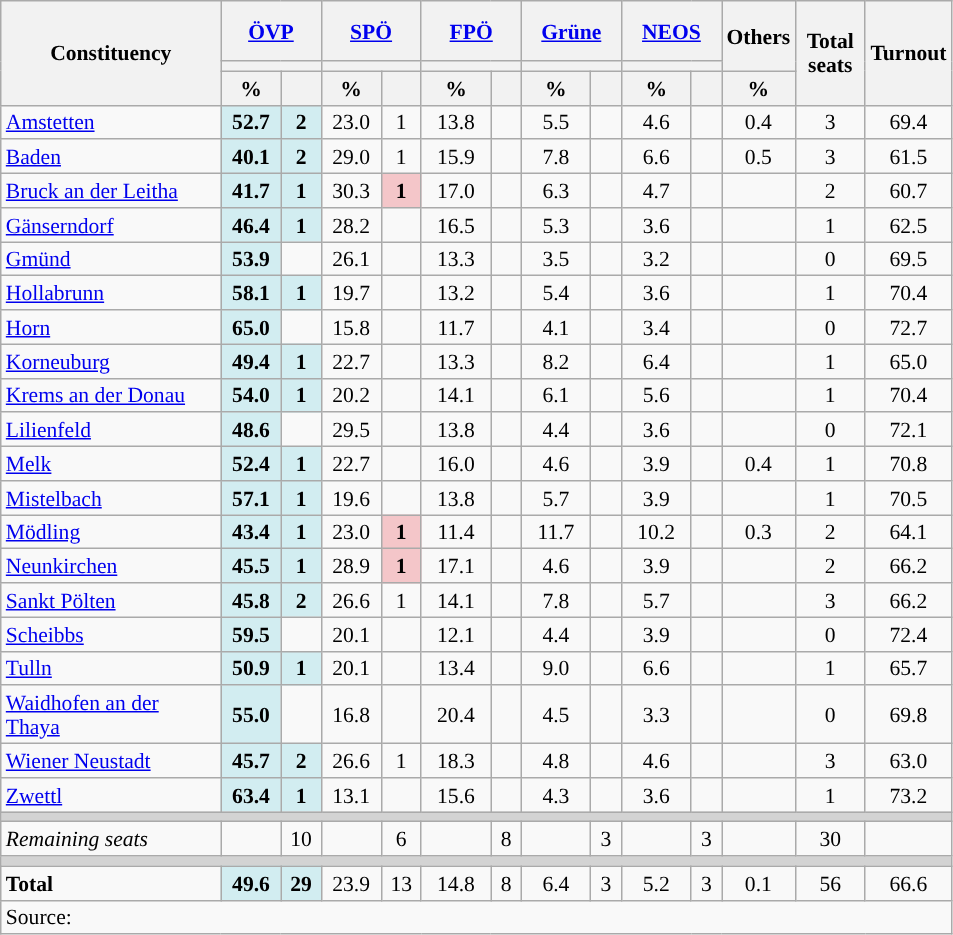<table class="wikitable" style="text-align:center;font-size:90%;line-height:16px">
<tr style="height:40px;">
<th style="width:140px;" rowspan="3">Constituency</th>
<th style="width:60px;" colspan="2"><a href='#'>ÖVP</a></th>
<th style="width:60px;" colspan="2"><a href='#'>SPÖ</a></th>
<th style="width:60px;" colspan="2"><a href='#'>FPÖ</a></th>
<th style="width:60px;" colspan="2"><a href='#'>Grüne</a></th>
<th style="width:60px;" colspan="2"><a href='#'>NEOS</a></th>
<th class="unsortable" style="width:40px;" rowspan="2">Others</th>
<th class="unsortable" style="width:40px;" rowspan="3">Total<br>seats</th>
<th class="unsortable" style="width:40px;" rowspan="3">Turnout</th>
</tr>
<tr>
<th colspan="2" style="background:"></th>
<th colspan="2" style="background:"></th>
<th colspan="2" style="background:"></th>
<th colspan="2" style="background:"></th>
<th colspan="2" style="background:"></th>
</tr>
<tr>
<th class=unsortable>%</th>
<th class=unsortable></th>
<th class=unsortable>%</th>
<th class=unsortable></th>
<th class=unsortable>%</th>
<th class=unsortable></th>
<th class=unsortable>%</th>
<th class=unsortable></th>
<th class=unsortable>%</th>
<th class=unsortable></th>
<th class=unsortable>%</th>
</tr>
<tr>
<td align=left><a href='#'>Amstetten</a></td>
<td bgcolor=#D2EDF1><strong>52.7</strong></td>
<td bgcolor=#D2EDF1><strong>2</strong></td>
<td>23.0</td>
<td>1</td>
<td>13.8</td>
<td></td>
<td>5.5</td>
<td></td>
<td>4.6</td>
<td></td>
<td>0.4</td>
<td>3</td>
<td>69.4</td>
</tr>
<tr>
<td align=left><a href='#'>Baden</a></td>
<td bgcolor=#D2EDF1><strong>40.1</strong></td>
<td bgcolor=#D2EDF1><strong>2</strong></td>
<td>29.0</td>
<td>1</td>
<td>15.9</td>
<td></td>
<td>7.8</td>
<td></td>
<td>6.6</td>
<td></td>
<td>0.5</td>
<td>3</td>
<td>61.5</td>
</tr>
<tr>
<td align=left><a href='#'>Bruck an der Leitha</a></td>
<td bgcolor=#D2EDF1><strong>41.7</strong></td>
<td bgcolor=#D2EDF1><strong>1</strong></td>
<td>30.3</td>
<td bgcolor=#F4C6C9><strong>1</strong></td>
<td>17.0</td>
<td></td>
<td>6.3</td>
<td></td>
<td>4.7</td>
<td></td>
<td></td>
<td>2</td>
<td>60.7</td>
</tr>
<tr>
<td align=left><a href='#'>Gänserndorf</a></td>
<td bgcolor=#D2EDF1><strong>46.4</strong></td>
<td bgcolor=#D2EDF1><strong>1</strong></td>
<td>28.2</td>
<td></td>
<td>16.5</td>
<td></td>
<td>5.3</td>
<td></td>
<td>3.6</td>
<td></td>
<td></td>
<td>1</td>
<td>62.5</td>
</tr>
<tr>
<td align=left><a href='#'>Gmünd</a></td>
<td bgcolor=#D2EDF1><strong>53.9</strong></td>
<td></td>
<td>26.1</td>
<td></td>
<td>13.3</td>
<td></td>
<td>3.5</td>
<td></td>
<td>3.2</td>
<td></td>
<td></td>
<td>0</td>
<td>69.5</td>
</tr>
<tr>
<td align=left><a href='#'>Hollabrunn</a></td>
<td bgcolor=#D2EDF1><strong>58.1</strong></td>
<td bgcolor=#D2EDF1><strong>1</strong></td>
<td>19.7</td>
<td></td>
<td>13.2</td>
<td></td>
<td>5.4</td>
<td></td>
<td>3.6</td>
<td></td>
<td></td>
<td>1</td>
<td>70.4</td>
</tr>
<tr>
<td align=left><a href='#'>Horn</a></td>
<td bgcolor=#D2EDF1><strong>65.0</strong></td>
<td></td>
<td>15.8</td>
<td></td>
<td>11.7</td>
<td></td>
<td>4.1</td>
<td></td>
<td>3.4</td>
<td></td>
<td></td>
<td>0</td>
<td>72.7</td>
</tr>
<tr>
<td align=left><a href='#'>Korneuburg</a></td>
<td bgcolor=#D2EDF1><strong>49.4</strong></td>
<td bgcolor=#D2EDF1><strong>1</strong></td>
<td>22.7</td>
<td></td>
<td>13.3</td>
<td></td>
<td>8.2</td>
<td></td>
<td>6.4</td>
<td></td>
<td></td>
<td>1</td>
<td>65.0</td>
</tr>
<tr>
<td align=left><a href='#'>Krems an der Donau</a></td>
<td bgcolor=#D2EDF1><strong>54.0</strong></td>
<td bgcolor=#D2EDF1><strong>1</strong></td>
<td>20.2</td>
<td></td>
<td>14.1</td>
<td></td>
<td>6.1</td>
<td></td>
<td>5.6</td>
<td></td>
<td></td>
<td>1</td>
<td>70.4</td>
</tr>
<tr>
<td align=left><a href='#'>Lilienfeld</a></td>
<td bgcolor=#D2EDF1><strong>48.6</strong></td>
<td></td>
<td>29.5</td>
<td></td>
<td>13.8</td>
<td></td>
<td>4.4</td>
<td></td>
<td>3.6</td>
<td></td>
<td></td>
<td>0</td>
<td>72.1</td>
</tr>
<tr>
<td align=left><a href='#'>Melk</a></td>
<td bgcolor=#D2EDF1><strong>52.4</strong></td>
<td bgcolor=#D2EDF1><strong>1</strong></td>
<td>22.7</td>
<td></td>
<td>16.0</td>
<td></td>
<td>4.6</td>
<td></td>
<td>3.9</td>
<td></td>
<td>0.4</td>
<td>1</td>
<td>70.8</td>
</tr>
<tr>
<td align=left><a href='#'>Mistelbach</a></td>
<td bgcolor=#D2EDF1><strong>57.1</strong></td>
<td bgcolor=#D2EDF1><strong>1</strong></td>
<td>19.6</td>
<td></td>
<td>13.8</td>
<td></td>
<td>5.7</td>
<td></td>
<td>3.9</td>
<td></td>
<td></td>
<td>1</td>
<td>70.5</td>
</tr>
<tr>
<td align=left><a href='#'>Mödling</a></td>
<td bgcolor=#D2EDF1><strong>43.4</strong></td>
<td bgcolor=#D2EDF1><strong>1</strong></td>
<td>23.0</td>
<td bgcolor=#F4C6C9><strong>1</strong></td>
<td>11.4</td>
<td></td>
<td>11.7</td>
<td></td>
<td>10.2</td>
<td></td>
<td>0.3</td>
<td>2</td>
<td>64.1</td>
</tr>
<tr>
<td align=left><a href='#'>Neunkirchen</a></td>
<td bgcolor=#D2EDF1><strong>45.5</strong></td>
<td bgcolor=#D2EDF1><strong>1</strong></td>
<td>28.9</td>
<td bgcolor=#F4C6C9><strong>1</strong></td>
<td>17.1</td>
<td></td>
<td>4.6</td>
<td></td>
<td>3.9</td>
<td></td>
<td></td>
<td>2</td>
<td>66.2</td>
</tr>
<tr>
<td align=left><a href='#'>Sankt Pölten</a></td>
<td bgcolor=#D2EDF1><strong>45.8</strong></td>
<td bgcolor=#D2EDF1><strong>2</strong></td>
<td>26.6</td>
<td>1</td>
<td>14.1</td>
<td></td>
<td>7.8</td>
<td></td>
<td>5.7</td>
<td></td>
<td></td>
<td>3</td>
<td>66.2</td>
</tr>
<tr>
<td align=left><a href='#'>Scheibbs</a></td>
<td bgcolor=#D2EDF1><strong>59.5</strong></td>
<td></td>
<td>20.1</td>
<td></td>
<td>12.1</td>
<td></td>
<td>4.4</td>
<td></td>
<td>3.9</td>
<td></td>
<td></td>
<td>0</td>
<td>72.4</td>
</tr>
<tr>
<td align=left><a href='#'>Tulln</a></td>
<td bgcolor=#D2EDF1><strong>50.9</strong></td>
<td bgcolor=#D2EDF1><strong>1</strong></td>
<td>20.1</td>
<td></td>
<td>13.4</td>
<td></td>
<td>9.0</td>
<td></td>
<td>6.6</td>
<td></td>
<td></td>
<td>1</td>
<td>65.7</td>
</tr>
<tr>
<td align=left><a href='#'>Waidhofen an der Thaya</a></td>
<td bgcolor=#D2EDF1><strong>55.0</strong></td>
<td></td>
<td>16.8</td>
<td></td>
<td>20.4</td>
<td></td>
<td>4.5</td>
<td></td>
<td>3.3</td>
<td></td>
<td></td>
<td>0</td>
<td>69.8</td>
</tr>
<tr>
<td align=left><a href='#'>Wiener Neustadt</a></td>
<td bgcolor=#D2EDF1><strong>45.7</strong></td>
<td bgcolor=#D2EDF1><strong>2</strong></td>
<td>26.6</td>
<td>1</td>
<td>18.3</td>
<td></td>
<td>4.8</td>
<td></td>
<td>4.6</td>
<td></td>
<td></td>
<td>3</td>
<td>63.0</td>
</tr>
<tr>
<td align=left><a href='#'>Zwettl</a></td>
<td bgcolor=#D2EDF1><strong>63.4</strong></td>
<td bgcolor=#D2EDF1><strong>1</strong></td>
<td>13.1</td>
<td></td>
<td>15.6</td>
<td></td>
<td>4.3</td>
<td></td>
<td>3.6</td>
<td></td>
<td></td>
<td>1</td>
<td>73.2</td>
</tr>
<tr>
<td colspan=14 bgcolor=lightgrey></td>
</tr>
<tr>
<td align=left><em>Remaining seats</em></td>
<td></td>
<td>10</td>
<td></td>
<td>6</td>
<td></td>
<td>8</td>
<td></td>
<td>3</td>
<td></td>
<td>3</td>
<td></td>
<td>30</td>
<td></td>
</tr>
<tr>
<td colspan=14 bgcolor=lightgrey></td>
</tr>
<tr>
<td align=left><strong>Total</strong></td>
<td bgcolor=#D2EDF1><strong>49.6</strong></td>
<td bgcolor=#D2EDF1><strong>29</strong></td>
<td>23.9</td>
<td>13</td>
<td>14.8</td>
<td>8</td>
<td>6.4</td>
<td>3</td>
<td>5.2</td>
<td>3</td>
<td>0.1</td>
<td>56</td>
<td>66.6</td>
</tr>
<tr class=sortbottom>
<td colspan=14 align=left>Source: </td>
</tr>
</table>
